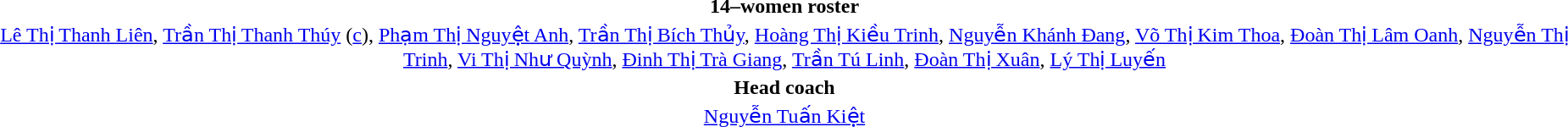<table style="text-align:center; margin-top:2em; margin-left:auto; margin-right:auto">
<tr>
<td><strong>14–women roster</strong></td>
</tr>
<tr>
<td><a href='#'>Lê Thị Thanh Liên</a>, <a href='#'>Trần Thị Thanh Thúy</a> (<a href='#'>c</a>), <a href='#'>Phạm Thị Nguyệt Anh</a>, <a href='#'>Trần Thị Bích Thủy</a>, <a href='#'>Hoàng Thị Kiều Trinh</a>, <a href='#'>Nguyễn Khánh Đang</a>, <a href='#'>Võ Thị Kim Thoa</a>, <a href='#'>Đoàn Thị Lâm Oanh</a>, <a href='#'>Nguyễn Thị Trinh</a>, <a href='#'>Vi Thị Như Quỳnh</a>, <a href='#'>Đinh Thị Trà Giang</a>, <a href='#'>Trần Tú Linh</a>, <a href='#'>Đoàn Thị Xuân</a>, <a href='#'>Lý Thị Luyến</a></td>
</tr>
<tr>
<td><strong>Head coach</strong></td>
</tr>
<tr>
<td> <a href='#'>Nguyễn Tuấn Kiệt</a></td>
</tr>
</table>
